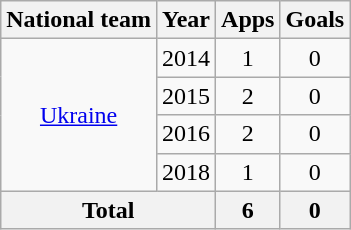<table class="wikitable" style="text-align:center">
<tr>
<th>National team</th>
<th>Year</th>
<th>Apps</th>
<th>Goals</th>
</tr>
<tr>
<td rowspan="4"><a href='#'>Ukraine</a></td>
<td>2014</td>
<td>1</td>
<td>0</td>
</tr>
<tr>
<td>2015</td>
<td>2</td>
<td>0</td>
</tr>
<tr>
<td>2016</td>
<td>2</td>
<td>0</td>
</tr>
<tr>
<td>2018</td>
<td>1</td>
<td>0</td>
</tr>
<tr>
<th colspan="2">Total</th>
<th>6</th>
<th>0</th>
</tr>
</table>
